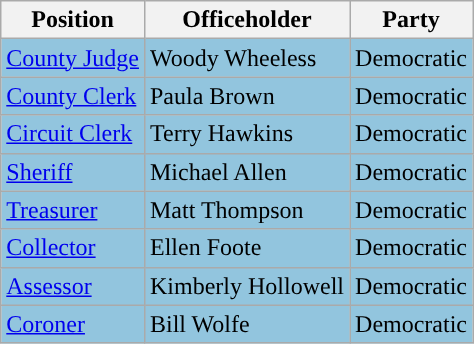<table class="wikitable mw-collapsible">
<tr>
<th>Position</th>
<th>Officeholder</th>
<th>Party</th>
</tr>
<tr style="background-color:#92C5DE;">
<td><a href='#'>County Judge</a></td>
<td>Woody Wheeless</td>
<td>Democratic</td>
</tr>
<tr style="background-color:#92C5DE;">
<td><a href='#'>County Clerk</a></td>
<td>Paula Brown</td>
<td>Democratic</td>
</tr>
<tr style="background-color:#92C5DE;">
<td><a href='#'>Circuit Clerk</a></td>
<td>Terry Hawkins</td>
<td>Democratic</td>
</tr>
<tr style="background-color:#92C5DE;">
<td><a href='#'>Sheriff</a></td>
<td>Michael Allen</td>
<td>Democratic</td>
</tr>
<tr style="background-color:#92C5DE;">
<td><a href='#'>Treasurer</a></td>
<td>Matt Thompson</td>
<td>Democratic</td>
</tr>
<tr style="background-color:#92C5DE;">
<td><a href='#'>Collector</a></td>
<td>Ellen Foote</td>
<td>Democratic</td>
</tr>
<tr style="background-color:#92C5DE;">
<td><a href='#'>Assessor</a></td>
<td>Kimberly Hollowell</td>
<td>Democratic</td>
</tr>
<tr style="background-color:#92C5DE;">
<td><a href='#'>Coroner</a></td>
<td>Bill Wolfe</td>
<td>Democratic</td>
</tr>
</table>
